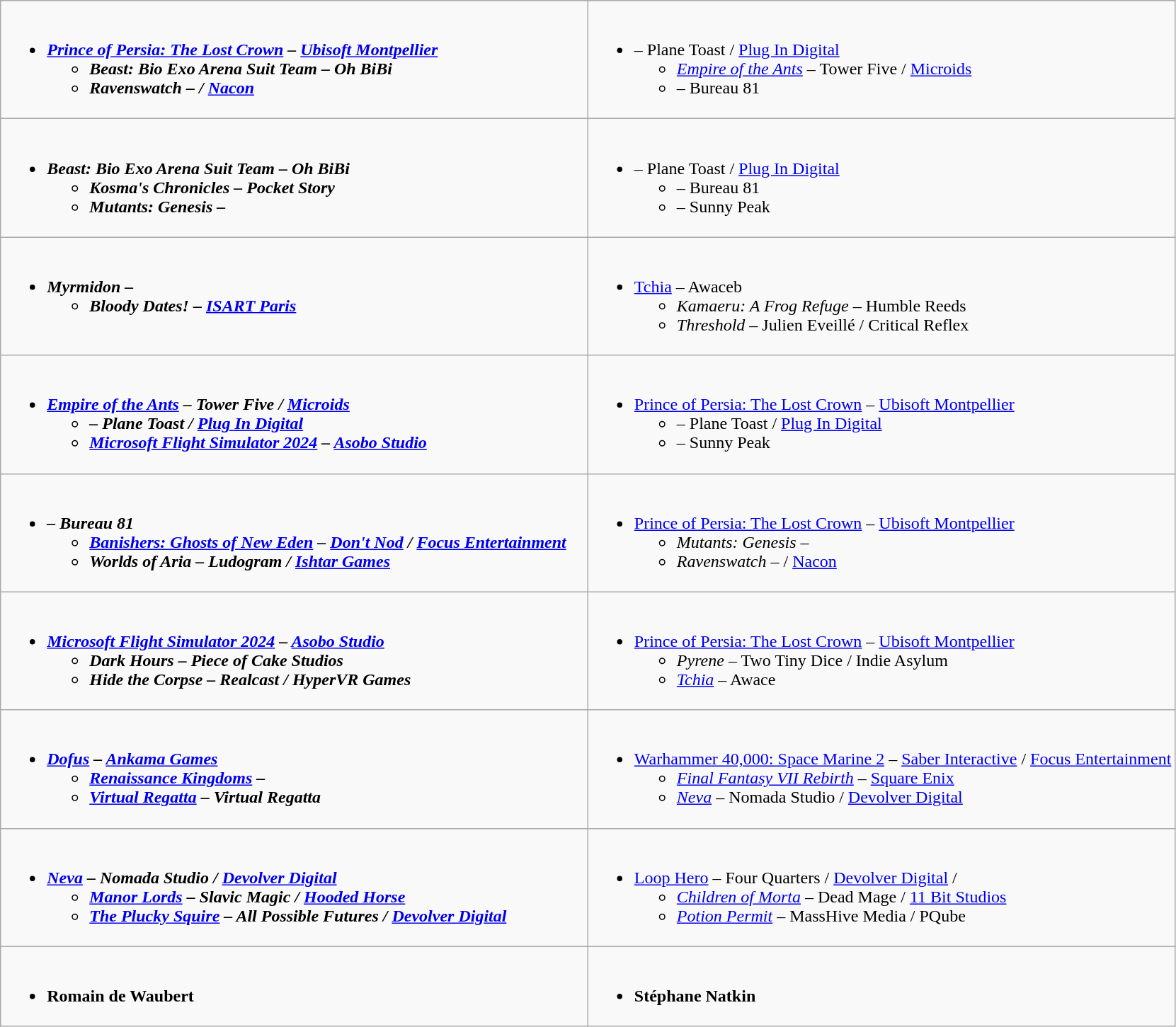<table class="wikitable">
<tr>
<td valign="top" width="50%"><br><ul><li><strong><em><a href='#'>Prince of Persia: The Lost Crown</a><em> – <a href='#'>Ubisoft Montpellier</a><strong><ul><li></em>Beast: Bio Exo Arena Suit Team<em> – Oh BiBi</li><li></em>Ravenswatch<em> –  / <a href='#'>Nacon</a></li></ul></li></ul></td>
<td valign="top" width="50%"><br><ul><li></em></strong></em> – Plane Toast / <a href='#'>Plug In Digital</a></strong><ul><li><em><a href='#'>Empire of the Ants</a></em> – Tower Five / <a href='#'>Microids</a></li><li><em></em> – Bureau 81</li></ul></li></ul></td>
</tr>
<tr>
<td valign="top" width="50%"><br><ul><li><strong><em>Beast: Bio Exo Arena Suit Team<em> – Oh BiBi<strong><ul><li></em>Kosma's Chronicles<em> – Pocket Story</li><li></em>Mutants: Genesis<em> – </li></ul></li></ul></td>
<td valign="top" width="50%"><br><ul><li></em></strong></em> – Plane Toast / <a href='#'>Plug In Digital</a></strong><ul><li><em></em> – Bureau 81</li><li><em></em> – Sunny Peak</li></ul></li></ul></td>
</tr>
<tr>
<td valign="top" width="50%"><br><ul><li><strong><em>Myrmidon<em> – <strong><ul><li></em>Bloody Dates!<em> – <a href='#'>ISART Paris</a></li></ul></li></ul></td>
<td valign="top" width="50%"><br><ul><li></em></strong><a href='#'>Tchia</a></em> – Awaceb</strong><ul><li><em>Kamaeru: A Frog Refuge</em> – Humble Reeds</li><li><em>Threshold</em> – Julien Eveillé / Critical Reflex</li></ul></li></ul></td>
</tr>
<tr>
<td valign="top" width="50%"><br><ul><li><strong><em><a href='#'>Empire of the Ants</a><em> – Tower Five / <a href='#'>Microids</a><strong><ul><li></em><em> – Plane Toast / <a href='#'>Plug In Digital</a></li><li></em><a href='#'>Microsoft Flight Simulator 2024</a><em> – <a href='#'>Asobo Studio</a></li></ul></li></ul></td>
<td valign="top" width="50%"><br><ul><li></em></strong><a href='#'>Prince of Persia: The Lost Crown</a></em> – <a href='#'>Ubisoft Montpellier</a></strong><ul><li><em></em> – Plane Toast / <a href='#'>Plug In Digital</a></li><li><em></em> – Sunny Peak</li></ul></li></ul></td>
</tr>
<tr>
<td valign="top" width="50%"><br><ul><li><strong><em><em> – Bureau 81<strong><ul><li></em><a href='#'>Banishers: Ghosts of New Eden</a><em> – <a href='#'>Don't Nod</a> / <a href='#'>Focus Entertainment</a></li><li></em>Worlds of Aria<em> – Ludogram / <a href='#'>Ishtar Games</a></li></ul></li></ul></td>
<td valign="top" width="50%"><br><ul><li></em></strong><a href='#'>Prince of Persia: The Lost Crown</a></em> – <a href='#'>Ubisoft Montpellier</a></strong><ul><li><em>Mutants: Genesis</em> – </li><li><em>Ravenswatch</em> –  / <a href='#'>Nacon</a></li></ul></li></ul></td>
</tr>
<tr>
<td valign="top" width="50%"><br><ul><li><strong><em><a href='#'>Microsoft Flight Simulator 2024</a><em> – <a href='#'>Asobo Studio</a><strong><ul><li></em>Dark Hours<em> – Piece of Cake Studios</li><li></em>Hide the Corpse<em> – Realcast / HyperVR Games</li></ul></li></ul></td>
<td valign="top" width="50%"><br><ul><li></em></strong><a href='#'>Prince of Persia: The Lost Crown</a></em> – <a href='#'>Ubisoft Montpellier</a></strong><ul><li><em>Pyrene</em> – Two Tiny Dice / Indie Asylum</li><li><em><a href='#'>Tchia</a></em> – Awace</li></ul></li></ul></td>
</tr>
<tr>
<td valign="top" width="50%"><br><ul><li><strong><em><a href='#'>Dofus</a><em> – <a href='#'>Ankama Games</a><strong><ul><li></em><a href='#'>Renaissance Kingdoms</a><em> – </li><li></em><a href='#'>Virtual Regatta</a><em> – Virtual Regatta</li></ul></li></ul></td>
<td valign="top" width="50%"><br><ul><li></em></strong><a href='#'>Warhammer 40,000: Space Marine 2</a></em> – <a href='#'>Saber Interactive</a> / <a href='#'>Focus Entertainment</a></strong><ul><li><em><a href='#'>Final Fantasy VII Rebirth</a></em> – <a href='#'>Square Enix</a></li><li><em><a href='#'>Neva</a></em> – Nomada Studio / <a href='#'>Devolver Digital</a></li></ul></li></ul></td>
</tr>
<tr>
<td valign="top" width="50%"><br><ul><li><strong><em><a href='#'>Neva</a><em> – Nomada Studio / <a href='#'>Devolver Digital</a><strong><ul><li></em><a href='#'>Manor Lords</a><em> – Slavic Magic / <a href='#'>Hooded Horse</a></li><li></em><a href='#'>The Plucky Squire</a><em> – All Possible Futures / <a href='#'>Devolver Digital</a></li></ul></li></ul></td>
<td valign="top" width="50%"><br><ul><li></em></strong><a href='#'>Loop Hero</a></em> – Four Quarters / <a href='#'>Devolver Digital</a> / </strong><ul><li><em><a href='#'>Children of Morta</a></em> – Dead Mage / <a href='#'>11 Bit Studios</a></li><li><em><a href='#'>Potion Permit</a></em> – MassHive Media / PQube</li></ul></li></ul></td>
</tr>
<tr>
<td valign="top" width="50%"><br><ul><li><strong>Romain de Waubert</strong></li></ul></td>
<td valign="top" width="50%"><br><ul><li><strong>Stéphane Natkin</strong></li></ul></td>
</tr>
</table>
